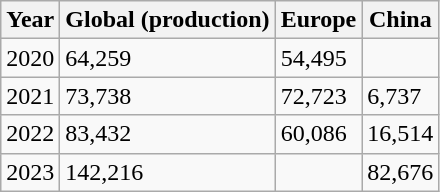<table class="wikitable">
<tr>
<th>Year</th>
<th>Global (production)</th>
<th>Europe</th>
<th>China</th>
</tr>
<tr>
<td>2020</td>
<td>64,259</td>
<td>54,495</td>
<td></td>
</tr>
<tr>
<td>2021</td>
<td>73,738</td>
<td>72,723</td>
<td>6,737</td>
</tr>
<tr>
<td>2022</td>
<td>83,432</td>
<td>60,086</td>
<td>16,514</td>
</tr>
<tr>
<td>2023</td>
<td>142,216</td>
<td></td>
<td>82,676</td>
</tr>
</table>
